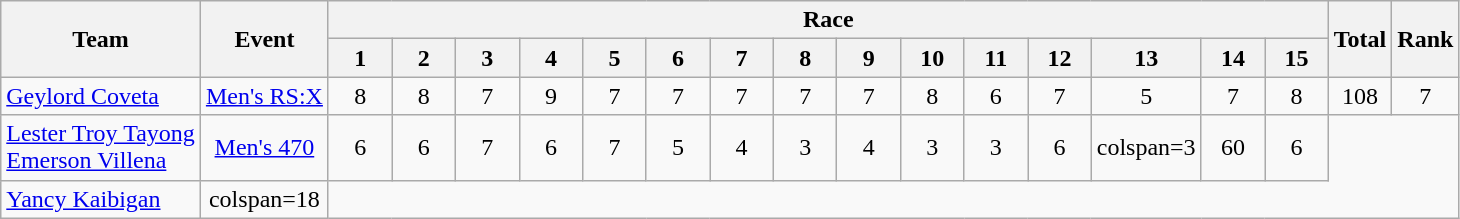<table class=wikitable style="text-align:center">
<tr>
<th rowspan=2>Team</th>
<th rowspan=2>Event</th>
<th colspan=15>Race</th>
<th rowspan=2>Total</th>
<th rowspan=2>Rank</th>
</tr>
<tr>
<th width=35>1</th>
<th width=35>2</th>
<th width=35>3</th>
<th width=35>4</th>
<th width=35>5</th>
<th width=35>6</th>
<th width=35>7</th>
<th width=35>8</th>
<th width=35>9</th>
<th width=35>10</th>
<th width=35>11</th>
<th width=35>12</th>
<th width=35>13</th>
<th width=35>14</th>
<th width=35>15</th>
</tr>
<tr>
<td align=left><a href='#'>Geylord Coveta</a></td>
<td align=center><a href='#'>Men's RS:X</a></td>
<td>8</td>
<td>8</td>
<td>7</td>
<td>9</td>
<td>7</td>
<td>7</td>
<td>7</td>
<td>7</td>
<td>7</td>
<td>8</td>
<td>6</td>
<td>7</td>
<td>5</td>
<td>7</td>
<td>8</td>
<td>108</td>
<td>7</td>
</tr>
<tr>
<td align=left><a href='#'>Lester Troy Tayong</a> <br> <a href='#'>Emerson Villena</a></td>
<td align=center><a href='#'>Men's 470</a></td>
<td>6</td>
<td>6</td>
<td>7</td>
<td>6</td>
<td>7</td>
<td>5</td>
<td>4</td>
<td>3</td>
<td>4</td>
<td>3</td>
<td>3</td>
<td>6</td>
<td>colspan=3 </td>
<td>60</td>
<td>6</td>
</tr>
<tr>
<td align=left><a href='#'>Yancy Kaibigan</a></td>
<td>colspan=18 </td>
</tr>
</table>
